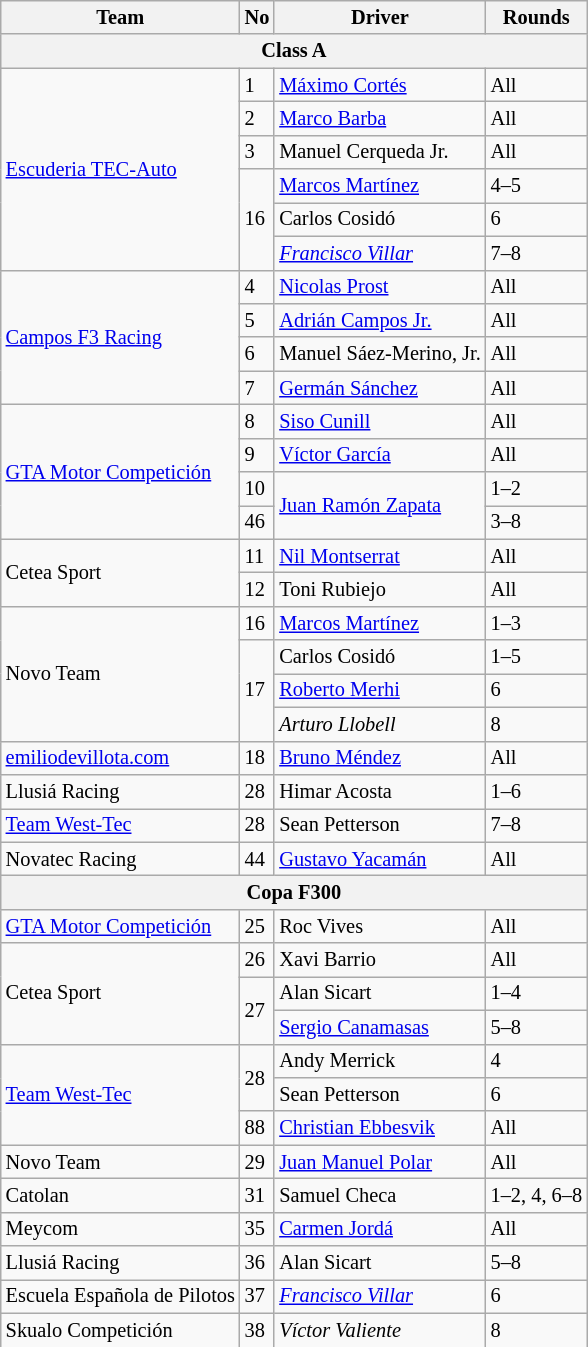<table class="wikitable" style="font-size: 85%;">
<tr>
<th>Team</th>
<th>No</th>
<th>Driver</th>
<th>Rounds</th>
</tr>
<tr>
<th colspan=4>Class A</th>
</tr>
<tr>
<td rowspan=6>  <a href='#'>Escuderia TEC-Auto</a></td>
<td>1</td>
<td> <a href='#'>Máximo Cortés</a></td>
<td>All</td>
</tr>
<tr>
<td>2</td>
<td> <a href='#'>Marco Barba</a></td>
<td>All</td>
</tr>
<tr>
<td>3</td>
<td> Manuel Cerqueda Jr.</td>
<td>All</td>
</tr>
<tr>
<td rowspan=3>16</td>
<td> <a href='#'>Marcos Martínez</a></td>
<td>4–5</td>
</tr>
<tr>
<td> Carlos Cosidó</td>
<td>6</td>
</tr>
<tr>
<td><em> <a href='#'>Francisco Villar</a></em></td>
<td>7–8</td>
</tr>
<tr>
<td rowspan=4>  <a href='#'>Campos F3 Racing</a></td>
<td>4</td>
<td> <a href='#'>Nicolas Prost</a></td>
<td>All</td>
</tr>
<tr>
<td>5</td>
<td> <a href='#'>Adrián Campos Jr.</a></td>
<td>All</td>
</tr>
<tr>
<td>6</td>
<td nowrap> Manuel Sáez-Merino, Jr.</td>
<td>All</td>
</tr>
<tr>
<td>7</td>
<td> <a href='#'>Germán Sánchez</a></td>
<td>All</td>
</tr>
<tr>
<td rowspan=4> <a href='#'>GTA Motor Competición</a></td>
<td>8</td>
<td> <a href='#'>Siso Cunill</a></td>
<td>All</td>
</tr>
<tr>
<td>9</td>
<td> <a href='#'>Víctor García</a></td>
<td>All</td>
</tr>
<tr>
<td>10</td>
<td rowspan=2> <a href='#'>Juan Ramón Zapata</a></td>
<td>1–2</td>
</tr>
<tr>
<td>46</td>
<td>3–8</td>
</tr>
<tr>
<td rowspan=2> Cetea Sport</td>
<td>11</td>
<td> <a href='#'>Nil Montserrat</a></td>
<td>All</td>
</tr>
<tr>
<td>12</td>
<td> Toni Rubiejo</td>
<td>All</td>
</tr>
<tr>
<td rowspan=4> Novo Team</td>
<td>16</td>
<td> <a href='#'>Marcos Martínez</a></td>
<td>1–3</td>
</tr>
<tr>
<td rowspan=3>17</td>
<td> Carlos Cosidó</td>
<td>1–5</td>
</tr>
<tr>
<td> <a href='#'>Roberto Merhi</a></td>
<td>6</td>
</tr>
<tr>
<td><em> Arturo Llobell</em></td>
<td>8</td>
</tr>
<tr>
<td> <a href='#'>emiliodevillota.com</a></td>
<td>18</td>
<td> <a href='#'>Bruno Méndez</a></td>
<td>All</td>
</tr>
<tr>
<td> Llusiá Racing</td>
<td>28</td>
<td> Himar Acosta</td>
<td>1–6</td>
</tr>
<tr>
<td> <a href='#'>Team West-Tec</a></td>
<td>28</td>
<td> Sean Petterson</td>
<td>7–8</td>
</tr>
<tr>
<td> Novatec Racing</td>
<td>44</td>
<td> <a href='#'>Gustavo Yacamán</a></td>
<td>All</td>
</tr>
<tr>
<th colspan=4>Copa F300</th>
</tr>
<tr>
<td> <a href='#'>GTA Motor Competición</a></td>
<td>25</td>
<td> Roc Vives</td>
<td>All</td>
</tr>
<tr>
<td rowspan=3> Cetea Sport</td>
<td>26</td>
<td> Xavi Barrio</td>
<td>All</td>
</tr>
<tr>
<td rowspan=2>27</td>
<td> Alan Sicart</td>
<td>1–4</td>
</tr>
<tr>
<td> <a href='#'>Sergio Canamasas</a></td>
<td>5–8</td>
</tr>
<tr>
<td rowspan=3> <a href='#'>Team West-Tec</a></td>
<td rowspan=2>28</td>
<td> Andy Merrick</td>
<td>4</td>
</tr>
<tr>
<td> Sean Petterson</td>
<td>6</td>
</tr>
<tr>
<td>88</td>
<td> <a href='#'>Christian Ebbesvik</a></td>
<td>All</td>
</tr>
<tr>
<td> Novo Team</td>
<td>29</td>
<td> <a href='#'>Juan Manuel Polar</a></td>
<td>All</td>
</tr>
<tr>
<td> Catolan</td>
<td>31</td>
<td> Samuel Checa</td>
<td>1–2, 4, 6–8</td>
</tr>
<tr>
<td> Meycom</td>
<td>35</td>
<td> <a href='#'>Carmen Jordá</a></td>
<td>All</td>
</tr>
<tr>
<td> Llusiá Racing</td>
<td>36</td>
<td> Alan Sicart</td>
<td>5–8</td>
</tr>
<tr>
<td nowrap> Escuela Española de Pilotos</td>
<td>37</td>
<td><em> <a href='#'>Francisco Villar</a></em></td>
<td>6</td>
</tr>
<tr>
<td> Skualo Competición</td>
<td>38</td>
<td><em> Víctor Valiente</em></td>
<td>8</td>
</tr>
</table>
